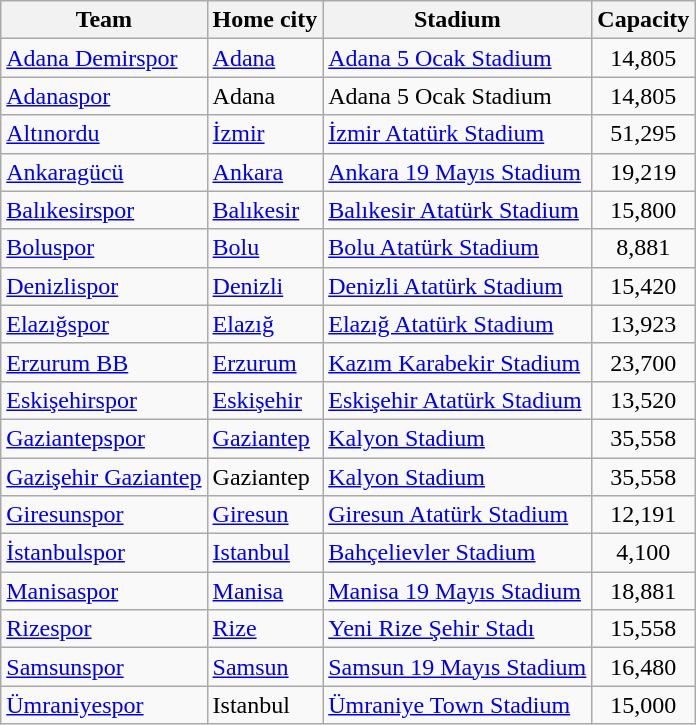<table class="wikitable sortable" style="text-align: left;">
<tr>
<th>Team</th>
<th>Home city</th>
<th>Stadium</th>
<th>Capacity</th>
</tr>
<tr>
<td><a href='#'>Adana Demirspor</a></td>
<td><a href='#'>Adana</a></td>
<td><a href='#'>Adana 5 Ocak Stadium</a></td>
<td align=center>14,805</td>
</tr>
<tr>
<td><a href='#'>Adanaspor</a></td>
<td>Adana</td>
<td>Adana 5 Ocak Stadium</td>
<td align=center>14,805</td>
</tr>
<tr>
<td><a href='#'>Altınordu</a></td>
<td><a href='#'>İzmir</a></td>
<td><a href='#'>İzmir Atatürk Stadium</a></td>
<td align=center>51,295</td>
</tr>
<tr>
<td><a href='#'>Ankaragücü</a></td>
<td><a href='#'>Ankara</a></td>
<td><a href='#'>Ankara 19 Mayıs Stadium</a></td>
<td align=center>19,219</td>
</tr>
<tr>
<td><a href='#'>Balıkesirspor</a></td>
<td><a href='#'>Balıkesir</a></td>
<td><a href='#'>Balıkesir Atatürk Stadium</a></td>
<td align=center>15,800</td>
</tr>
<tr>
<td><a href='#'>Boluspor</a></td>
<td><a href='#'>Bolu</a></td>
<td><a href='#'>Bolu Atatürk Stadium</a></td>
<td align=center>8,881</td>
</tr>
<tr>
<td><a href='#'>Denizlispor</a></td>
<td><a href='#'>Denizli</a></td>
<td><a href='#'>Denizli Atatürk Stadium</a></td>
<td align=center>15,420</td>
</tr>
<tr>
<td><a href='#'>Elazığspor</a></td>
<td><a href='#'>Elazığ</a></td>
<td><a href='#'>Elazığ Atatürk Stadium</a></td>
<td align=center>13,923</td>
</tr>
<tr>
<td><a href='#'>Erzurum BB</a></td>
<td><a href='#'>Erzurum</a></td>
<td><a href='#'>Kazım Karabekir Stadium</a></td>
<td align=center>23,700</td>
</tr>
<tr>
<td><a href='#'>Eskişehirspor</a></td>
<td><a href='#'>Eskişehir</a></td>
<td><a href='#'>Eskişehir Atatürk Stadium</a></td>
<td align=center>13,520</td>
</tr>
<tr>
<td><a href='#'>Gaziantepspor</a></td>
<td><a href='#'>Gaziantep</a></td>
<td><a href='#'>Kalyon Stadium</a></td>
<td align=center>35,558</td>
</tr>
<tr>
<td><a href='#'>Gazişehir Gaziantep</a></td>
<td>Gaziantep</td>
<td><a href='#'>Kalyon Stadium</a></td>
<td align=center>35,558</td>
</tr>
<tr>
<td><a href='#'>Giresunspor</a></td>
<td><a href='#'>Giresun</a></td>
<td><a href='#'>Giresun Atatürk Stadium</a></td>
<td align=center>12,191</td>
</tr>
<tr>
<td><a href='#'>İstanbulspor</a></td>
<td><a href='#'>Istanbul</a></td>
<td><a href='#'>Bahçelievler Stadium</a></td>
<td align=center>4,100</td>
</tr>
<tr>
<td><a href='#'>Manisaspor</a></td>
<td><a href='#'>Manisa</a></td>
<td><a href='#'>Manisa 19 Mayıs Stadium</a></td>
<td align=center>18,881</td>
</tr>
<tr>
<td><a href='#'>Rizespor</a></td>
<td><a href='#'>Rize</a></td>
<td><a href='#'>Yeni Rize Şehir Stadı</a></td>
<td align=center>15,558</td>
</tr>
<tr>
<td><a href='#'>Samsunspor</a></td>
<td><a href='#'>Samsun</a></td>
<td><a href='#'>Samsun 19 Mayıs Stadium</a></td>
<td align=center>16,480</td>
</tr>
<tr>
<td><a href='#'>Ümraniyespor</a></td>
<td>Istanbul</td>
<td><a href='#'>Ümraniye Town Stadium</a></td>
<td align=center>15,000</td>
</tr>
</table>
